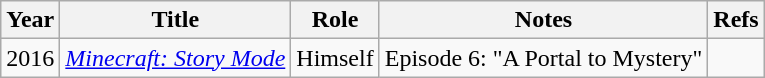<table class="wikitable sortable plainrowheaders">
<tr>
<th scope="col">Year</th>
<th scope="col">Title</th>
<th scope="col">Role</th>
<th scope="col" class="unsortable">Notes</th>
<th scope="col" class="unsortable">Refs</th>
</tr>
<tr>
<td>2016</td>
<td><em><a href='#'>Minecraft: Story Mode</a></em></td>
<td>Himself</td>
<td>Episode 6: "A Portal to Mystery"</td>
<td></td>
</tr>
</table>
